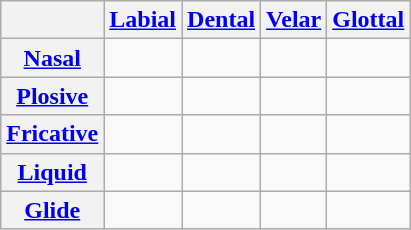<table class="wikitable" style="text-align:center;">
<tr>
<th></th>
<th><a href='#'>Labial</a></th>
<th><a href='#'>Dental</a></th>
<th><a href='#'>Velar</a></th>
<th><a href='#'>Glottal</a></th>
</tr>
<tr>
<th><a href='#'>Nasal</a></th>
<td></td>
<td></td>
<td></td>
<td></td>
</tr>
<tr>
<th><a href='#'>Plosive</a></th>
<td></td>
<td></td>
<td></td>
<td></td>
</tr>
<tr>
<th><a href='#'>Fricative</a></th>
<td></td>
<td></td>
<td></td>
<td></td>
</tr>
<tr>
<th><a href='#'>Liquid</a></th>
<td></td>
<td></td>
<td></td>
<td></td>
</tr>
<tr>
<th><a href='#'>Glide</a></th>
<td></td>
<td></td>
<td></td>
<td></td>
</tr>
</table>
